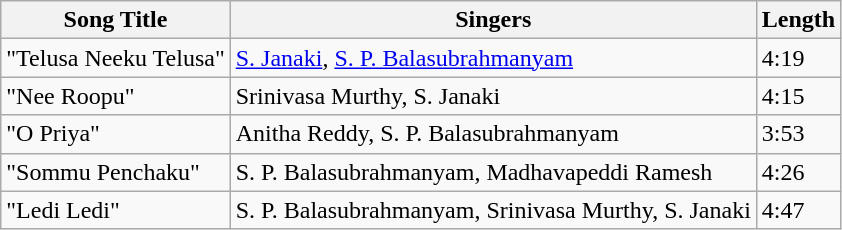<table class="wikitable">
<tr>
<th>Song Title</th>
<th>Singers</th>
<th>Length</th>
</tr>
<tr>
<td>"Telusa Neeku Telusa"</td>
<td><a href='#'>S. Janaki</a>, <a href='#'>S. P. Balasubrahmanyam</a></td>
<td>4:19</td>
</tr>
<tr>
<td>"Nee Roopu"</td>
<td>Srinivasa Murthy, S. Janaki</td>
<td>4:15</td>
</tr>
<tr>
<td>"O Priya"</td>
<td>Anitha Reddy, S. P. Balasubrahmanyam</td>
<td>3:53</td>
</tr>
<tr>
<td>"Sommu Penchaku"</td>
<td>S. P. Balasubrahmanyam, Madhavapeddi Ramesh</td>
<td>4:26</td>
</tr>
<tr>
<td>"Ledi Ledi"</td>
<td>S. P. Balasubrahmanyam, Srinivasa Murthy, S. Janaki</td>
<td>4:47</td>
</tr>
</table>
